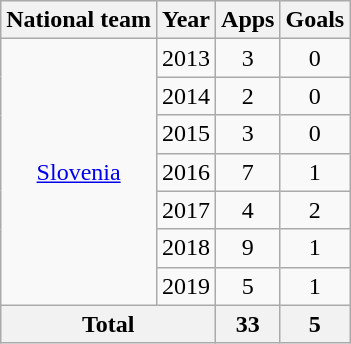<table class="wikitable" style="text-align:center">
<tr>
<th>National team</th>
<th>Year</th>
<th>Apps</th>
<th>Goals</th>
</tr>
<tr>
<td rowspan="7"><a href='#'>Slovenia</a></td>
<td>2013</td>
<td>3</td>
<td>0</td>
</tr>
<tr>
<td>2014</td>
<td>2</td>
<td>0</td>
</tr>
<tr>
<td>2015</td>
<td>3</td>
<td>0</td>
</tr>
<tr>
<td>2016</td>
<td>7</td>
<td>1</td>
</tr>
<tr>
<td>2017</td>
<td>4</td>
<td>2</td>
</tr>
<tr>
<td>2018</td>
<td>9</td>
<td>1</td>
</tr>
<tr>
<td>2019</td>
<td>5</td>
<td>1</td>
</tr>
<tr>
<th colspan="2">Total</th>
<th>33</th>
<th>5</th>
</tr>
</table>
